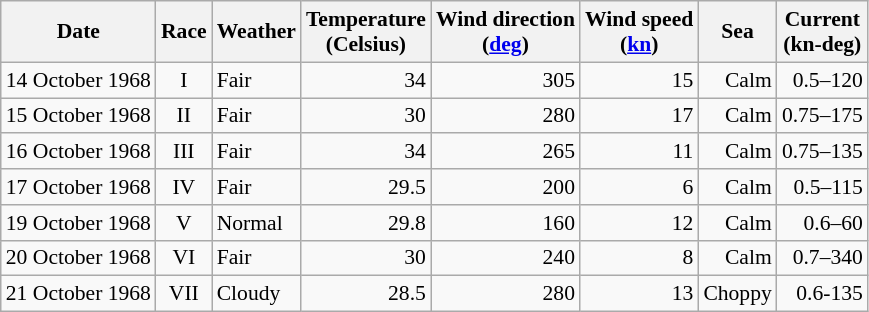<table class="wikitable" style="text-align:right; font-size:90%">
<tr>
<th>Date</th>
<th>Race</th>
<th>Weather</th>
<th>Temperature<br>(Celsius)</th>
<th>Wind direction<br>(<a href='#'>deg</a>)</th>
<th>Wind speed<br>(<a href='#'>kn</a>)</th>
<th>Sea</th>
<th>Current<br>(kn-deg)</th>
</tr>
<tr>
<td>14 October 1968</td>
<td align=center>I</td>
<td align=left>Fair</td>
<td>34</td>
<td>305</td>
<td>15</td>
<td>Calm</td>
<td>0.5–120</td>
</tr>
<tr>
<td>15 October 1968</td>
<td align=center>II</td>
<td align=left>Fair</td>
<td>30</td>
<td>280</td>
<td>17</td>
<td>Calm</td>
<td>0.75–175</td>
</tr>
<tr>
<td>16 October 1968</td>
<td align=center>III</td>
<td align=left>Fair</td>
<td>34</td>
<td>265</td>
<td>11</td>
<td>Calm</td>
<td>0.75–135</td>
</tr>
<tr>
<td>17 October 1968</td>
<td align=center>IV</td>
<td align=left>Fair</td>
<td>29.5</td>
<td>200</td>
<td>6</td>
<td>Calm</td>
<td>0.5–115</td>
</tr>
<tr>
<td>19 October 1968</td>
<td align=center>V</td>
<td align=left>Normal</td>
<td>29.8</td>
<td>160</td>
<td>12</td>
<td>Calm</td>
<td>0.6–60</td>
</tr>
<tr>
<td>20 October 1968</td>
<td align=center>VI</td>
<td align=left>Fair</td>
<td>30</td>
<td>240</td>
<td>8</td>
<td>Calm</td>
<td>0.7–340</td>
</tr>
<tr>
<td>21 October 1968</td>
<td align=center>VII</td>
<td align=left>Cloudy</td>
<td>28.5</td>
<td>280</td>
<td>13</td>
<td>Choppy</td>
<td>0.6-135</td>
</tr>
</table>
